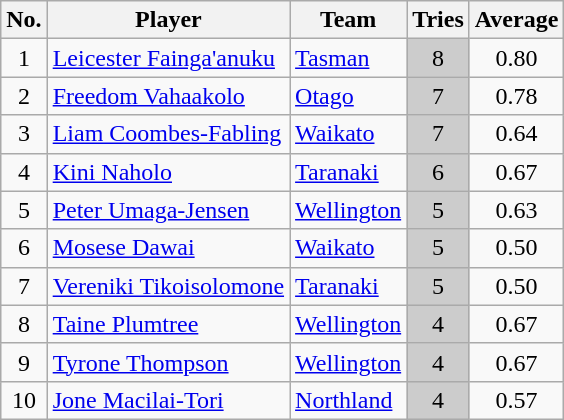<table class="wikitable" style="text-align:center">
<tr>
<th>No.</th>
<th>Player</th>
<th>Team</th>
<th>Tries</th>
<th>Average</th>
</tr>
<tr>
<td>1</td>
<td style="text-align:left"><a href='#'>Leicester Fainga'anuku</a></td>
<td style="text-align:left"><a href='#'>Tasman</a></td>
<td style="background:#ccc">8</td>
<td>0.80</td>
</tr>
<tr>
<td>2</td>
<td style="text-align:left"><a href='#'>Freedom Vahaakolo</a></td>
<td style="text-align:left"><a href='#'>Otago</a></td>
<td style="background:#ccc">7</td>
<td>0.78</td>
</tr>
<tr>
<td>3</td>
<td style="text-align:left"><a href='#'>Liam Coombes-Fabling</a></td>
<td style="text-align:left"><a href='#'>Waikato</a></td>
<td style="background:#ccc">7</td>
<td>0.64</td>
</tr>
<tr>
<td>4</td>
<td style="text-align:left"><a href='#'>Kini Naholo</a></td>
<td style="text-align:left"><a href='#'>Taranaki</a></td>
<td style="background:#ccc">6</td>
<td>0.67</td>
</tr>
<tr>
<td>5</td>
<td style="text-align:left"><a href='#'>Peter Umaga-Jensen</a></td>
<td style="text-align:left"><a href='#'>Wellington</a></td>
<td style="background:#ccc">5</td>
<td>0.63</td>
</tr>
<tr>
<td>6</td>
<td style="text-align:left"><a href='#'>Mosese Dawai</a></td>
<td style="text-align:left"><a href='#'>Waikato</a></td>
<td style="background:#ccc">5</td>
<td>0.50</td>
</tr>
<tr>
<td>7</td>
<td style="text-align:left"><a href='#'>Vereniki Tikoisolomone</a></td>
<td style="text-align:left"><a href='#'>Taranaki</a></td>
<td style="background:#ccc">5</td>
<td>0.50</td>
</tr>
<tr>
<td>8</td>
<td style="text-align:left"><a href='#'>Taine Plumtree</a></td>
<td style="text-align:left"><a href='#'>Wellington</a></td>
<td style="background:#ccc">4</td>
<td>0.67</td>
</tr>
<tr>
<td>9</td>
<td style="text-align:left"><a href='#'>Tyrone Thompson</a></td>
<td style="text-align:left"><a href='#'>Wellington</a></td>
<td style="background:#ccc">4</td>
<td>0.67</td>
</tr>
<tr>
<td>10</td>
<td style="text-align:left"><a href='#'>Jone Macilai-Tori</a></td>
<td style="text-align:left"><a href='#'>Northland</a></td>
<td style="background:#ccc">4</td>
<td>0.57</td>
</tr>
</table>
